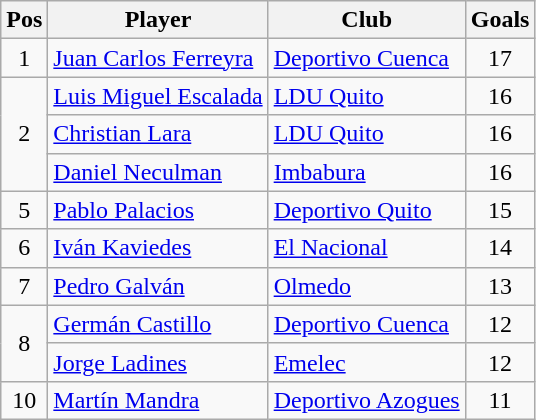<table class="wikitable">
<tr>
<th>Pos</th>
<th>Player</th>
<th>Club</th>
<th>Goals</th>
</tr>
<tr>
<td align="center">1</td>
<td> <a href='#'>Juan Carlos Ferreyra</a></td>
<td><a href='#'>Deportivo Cuenca</a></td>
<td align="center">17</td>
</tr>
<tr>
<td rowspan=3 align="center">2</td>
<td> <a href='#'>Luis Miguel Escalada</a></td>
<td><a href='#'>LDU Quito</a></td>
<td align="center">16</td>
</tr>
<tr>
<td> <a href='#'>Christian Lara</a></td>
<td><a href='#'>LDU Quito</a></td>
<td align="center">16</td>
</tr>
<tr>
<td> <a href='#'>Daniel Neculman</a></td>
<td><a href='#'>Imbabura</a></td>
<td align="center">16</td>
</tr>
<tr>
<td align="center">5</td>
<td> <a href='#'>Pablo Palacios</a></td>
<td><a href='#'>Deportivo Quito</a></td>
<td align="center">15</td>
</tr>
<tr>
<td align="center">6</td>
<td> <a href='#'>Iván Kaviedes</a></td>
<td><a href='#'>El Nacional</a></td>
<td align="center">14</td>
</tr>
<tr>
<td align="center">7</td>
<td> <a href='#'>Pedro Galván</a></td>
<td><a href='#'>Olmedo</a></td>
<td align="center">13</td>
</tr>
<tr>
<td rowspan=2 align="center">8</td>
<td> <a href='#'>Germán Castillo</a></td>
<td><a href='#'>Deportivo Cuenca</a></td>
<td align="center">12</td>
</tr>
<tr>
<td> <a href='#'>Jorge Ladines</a></td>
<td><a href='#'>Emelec</a></td>
<td align="center">12</td>
</tr>
<tr>
<td align="center">10</td>
<td> <a href='#'>Martín Mandra</a></td>
<td><a href='#'>Deportivo Azogues</a></td>
<td align="center">11</td>
</tr>
</table>
